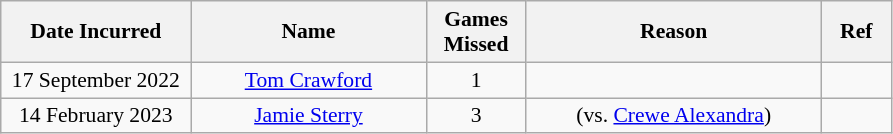<table class="wikitable" style="font-size: 90%; text-align: center;">
<tr>
<th width=120>Date Incurred</th>
<th width=150>Name</th>
<th width=60>Games Missed</th>
<th width=190>Reason</th>
<th width=40>Ref</th>
</tr>
<tr>
<td>17 September 2022</td>
<td><a href='#'>Tom Crawford</a></td>
<td>1</td>
<td></td>
<td></td>
</tr>
<tr>
<td>14 February 2023</td>
<td><a href='#'>Jamie Sterry</a></td>
<td>3</td>
<td> (vs. <a href='#'>Crewe Alexandra</a>)</td>
</tr>
</table>
